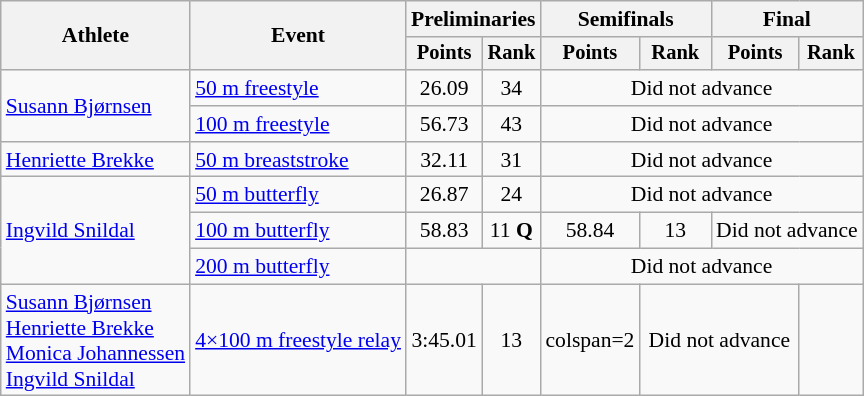<table class=wikitable style="font-size:90%;">
<tr>
<th rowspan="2">Athlete</th>
<th rowspan="2">Event</th>
<th colspan="2">Preliminaries</th>
<th colspan="2">Semifinals</th>
<th colspan="2">Final</th>
</tr>
<tr style="font-size:95%">
<th>Points</th>
<th>Rank</th>
<th>Points</th>
<th>Rank</th>
<th>Points</th>
<th>Rank</th>
</tr>
<tr align=center>
<td align=left rowspan=2><a href='#'>Susann Bjørnsen</a></td>
<td align=left><a href='#'>50 m freestyle</a></td>
<td>26.09</td>
<td>34</td>
<td colspan=4>Did not advance</td>
</tr>
<tr align=center>
<td align=left><a href='#'>100 m freestyle</a></td>
<td>56.73</td>
<td>43</td>
<td colspan=4>Did not advance</td>
</tr>
<tr align=center>
<td align=left><a href='#'>Henriette Brekke</a></td>
<td align=left><a href='#'>50 m breaststroke</a></td>
<td>32.11</td>
<td>31</td>
<td colspan=4>Did not advance</td>
</tr>
<tr align=center>
<td align=left rowspan=3><a href='#'>Ingvild Snildal</a></td>
<td align=left><a href='#'>50 m butterfly</a></td>
<td>26.87</td>
<td>24</td>
<td colspan=4>Did not advance</td>
</tr>
<tr align=center>
<td align=left><a href='#'>100 m butterfly</a></td>
<td>58.83</td>
<td>11 <strong>Q</strong></td>
<td>58.84</td>
<td>13</td>
<td colspan=2>Did not advance</td>
</tr>
<tr align=center>
<td align=left><a href='#'>200 m butterfly</a></td>
<td colspan=2></td>
<td colspan=4>Did not advance</td>
</tr>
<tr align=center>
<td align=left><a href='#'>Susann Bjørnsen</a><br><a href='#'>Henriette Brekke</a><br><a href='#'>Monica Johannessen</a><br><a href='#'>Ingvild Snildal</a></td>
<td align=left><a href='#'>4×100 m freestyle relay</a></td>
<td>3:45.01</td>
<td>13</td>
<td>colspan=2 </td>
<td colspan=2>Did not advance</td>
</tr>
</table>
